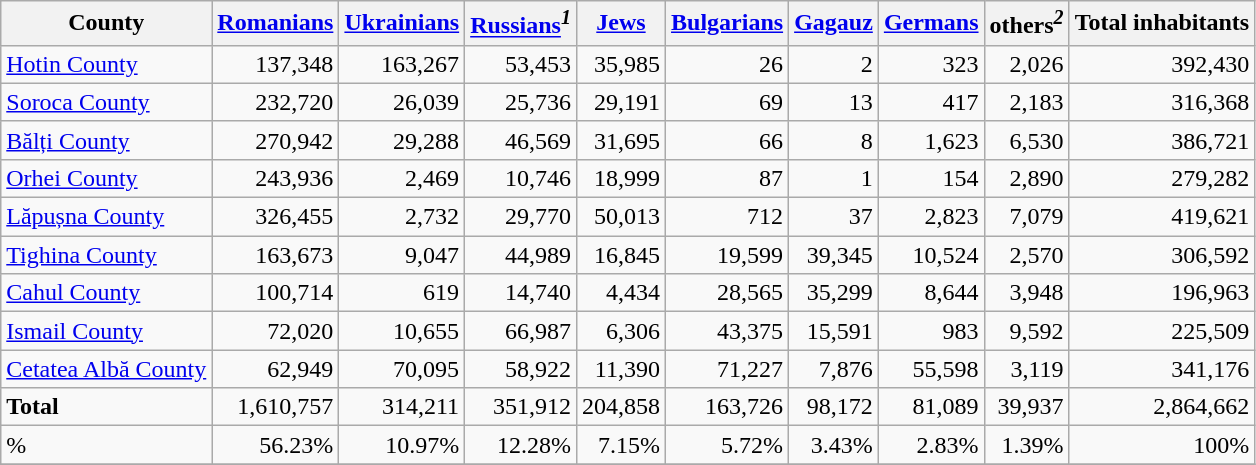<table class="wikitable">
<tr>
<th>County</th>
<th><a href='#'>Romanians</a></th>
<th><a href='#'>Ukrainians</a></th>
<th><a href='#'>Russians</a><sup><em>1</em></sup></th>
<th><a href='#'>Jews</a></th>
<th><a href='#'>Bulgarians</a></th>
<th><a href='#'>Gagauz</a></th>
<th><a href='#'>Germans</a></th>
<th>others<sup><em>2</em></sup></th>
<th>Total inhabitants</th>
</tr>
<tr>
<td><a href='#'>Hotin County</a></td>
<td align="right">137,348</td>
<td align="right">163,267</td>
<td align="right">53,453</td>
<td align="right">35,985</td>
<td align="right">26</td>
<td align="right">2</td>
<td align="right">323</td>
<td align="right">2,026</td>
<td align="right">392,430</td>
</tr>
<tr>
<td><a href='#'>Soroca County</a></td>
<td align="right">232,720</td>
<td align="right">26,039</td>
<td align="right">25,736</td>
<td align="right">29,191</td>
<td align="right">69</td>
<td align="right">13</td>
<td align="right">417</td>
<td align="right">2,183</td>
<td align="right">316,368</td>
</tr>
<tr>
<td><a href='#'>Bălți County</a></td>
<td align="right">270,942</td>
<td align="right">29,288</td>
<td align="right">46,569</td>
<td align="right">31,695</td>
<td align="right">66</td>
<td align="right">8</td>
<td align="right">1,623</td>
<td align="right">6,530</td>
<td align="right">386,721</td>
</tr>
<tr>
<td><a href='#'>Orhei County</a></td>
<td align="right">243,936</td>
<td align="right">2,469</td>
<td align="right">10,746</td>
<td align="right">18,999</td>
<td align="right">87</td>
<td align="right">1</td>
<td align="right">154</td>
<td align="right">2,890</td>
<td align="right">279,282</td>
</tr>
<tr>
<td><a href='#'>Lăpușna County</a></td>
<td align="right">326,455</td>
<td align="right">2,732</td>
<td align="right">29,770</td>
<td align="right">50,013</td>
<td align="right">712</td>
<td align="right">37</td>
<td align="right">2,823</td>
<td align="right">7,079</td>
<td align="right">419,621</td>
</tr>
<tr>
<td><a href='#'>Tighina County</a></td>
<td align="right">163,673</td>
<td align="right">9,047</td>
<td align="right">44,989</td>
<td align="right">16,845</td>
<td align="right">19,599</td>
<td align="right">39,345</td>
<td align="right">10,524</td>
<td align="right">2,570</td>
<td align="right">306,592</td>
</tr>
<tr>
<td><a href='#'>Cahul County</a></td>
<td align="right">100,714</td>
<td align="right">619</td>
<td align="right">14,740</td>
<td align="right">4,434</td>
<td align="right">28,565</td>
<td align="right">35,299</td>
<td align="right">8,644</td>
<td align="right">3,948</td>
<td align="right">196,963</td>
</tr>
<tr>
<td><a href='#'>Ismail County</a></td>
<td align="right">72,020</td>
<td align="right">10,655</td>
<td align="right">66,987</td>
<td align="right">6,306</td>
<td align="right">43,375</td>
<td align="right">15,591</td>
<td align="right">983</td>
<td align="right">9,592</td>
<td align="right">225,509</td>
</tr>
<tr>
<td><a href='#'>Cetatea Albă County</a></td>
<td align="right">62,949</td>
<td align="right">70,095</td>
<td align="right">58,922</td>
<td align="right">11,390</td>
<td align="right">71,227</td>
<td align="right">7,876</td>
<td align="right">55,598</td>
<td align="right">3,119</td>
<td align="right">341,176</td>
</tr>
<tr>
<td><strong>Total</strong></td>
<td align="right">1,610,757</td>
<td align="right">314,211</td>
<td align="right">351,912</td>
<td align="right">204,858</td>
<td align="right">163,726</td>
<td align="right">98,172</td>
<td align="right">81,089</td>
<td align="right">39,937</td>
<td align="right">2,864,662</td>
</tr>
<tr>
<td>%</td>
<td align="right">56.23%</td>
<td align="right">10.97%</td>
<td align="right">12.28%</td>
<td align="right">7.15%</td>
<td align="right">5.72%</td>
<td align="right">3.43%</td>
<td align="right">2.83%</td>
<td align="right">1.39%</td>
<td align="right">100%</td>
</tr>
<tr>
</tr>
</table>
